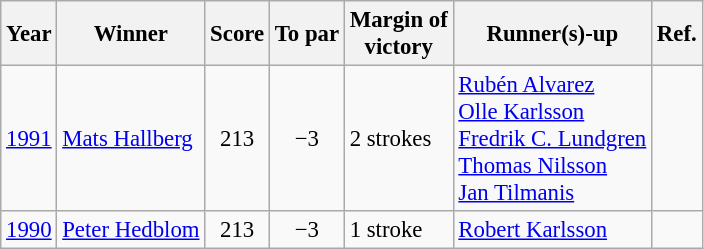<table class="wikitable" style="font-size:95%">
<tr>
<th>Year</th>
<th>Winner</th>
<th>Score</th>
<th>To par</th>
<th>Margin of<br>victory</th>
<th>Runner(s)-up</th>
<th>Ref.</th>
</tr>
<tr>
<td><a href='#'>1991</a></td>
<td> <a href='#'>Mats Hallberg</a></td>
<td align=center>213</td>
<td align=center>−3</td>
<td>2 strokes</td>
<td> <a href='#'>Rubén Alvarez</a><br> <a href='#'>Olle Karlsson</a><br> <a href='#'>Fredrik C. Lundgren</a><br> <a href='#'>Thomas Nilsson</a><br> <a href='#'>Jan Tilmanis</a></td>
<td></td>
</tr>
<tr>
<td><a href='#'>1990</a></td>
<td> <a href='#'>Peter Hedblom</a></td>
<td align=center>213</td>
<td align=center>−3</td>
<td>1 stroke</td>
<td> <a href='#'>Robert Karlsson</a></td>
<td></td>
</tr>
</table>
